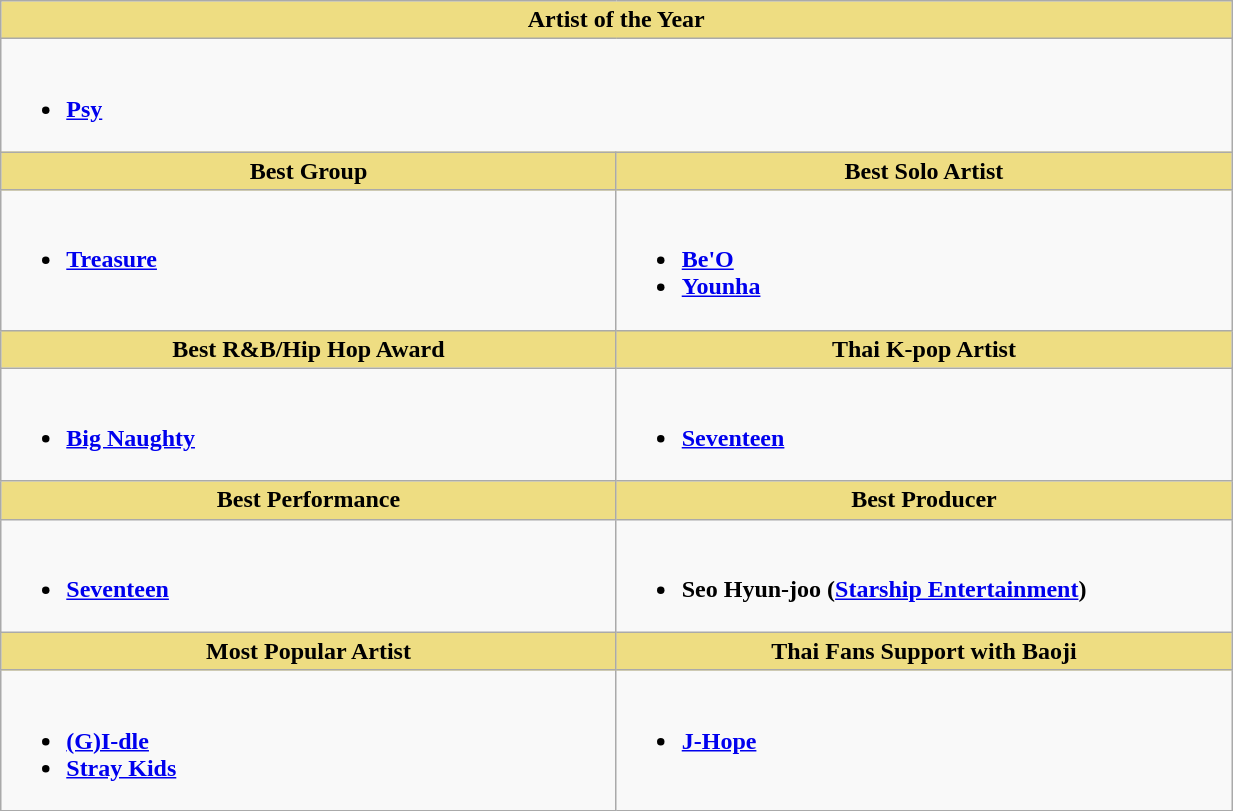<table class="wikitable" style="width:65%">
<tr>
<th scope="col" style="background:#EEDD82" colspan="2">Artist of the Year</th>
</tr>
<tr>
<td colspan="2" style="vertical-align:top"><br><ul><li><strong><a href='#'>Psy</a></strong></li></ul></td>
</tr>
<tr>
<th scope="col" style="background:#EEDD82; width:30%">Best Group</th>
<th scope="col" style="background:#EEDD82; width:30%">Best Solo Artist</th>
</tr>
<tr>
<td style="vertical-align:top"><br><ul><li><strong><a href='#'>Treasure</a></strong></li></ul></td>
<td style="vertical-align:top"><br><ul><li><strong><a href='#'>Be'O</a></strong></li><li><strong><a href='#'>Younha</a></strong></li></ul></td>
</tr>
<tr>
<th scope="col" style="background:#EEDD82">Best R&B/Hip Hop Award</th>
<th scope="col" style="background:#EEDD82">Thai K-pop Artist</th>
</tr>
<tr>
<td style="vertical-align:top"><br><ul><li><strong><a href='#'>Big Naughty</a></strong></li></ul></td>
<td style="vertical-align:top"><br><ul><li><strong><a href='#'>Seventeen</a></strong></li></ul></td>
</tr>
<tr>
<th scope="col" style="background:#EEDD82">Best Performance</th>
<th scope="col" style="background:#EEDD82">Best Producer</th>
</tr>
<tr>
<td style="vertical-align:top"><br><ul><li><strong><a href='#'>Seventeen</a></strong></li></ul></td>
<td style="vertical-align:top"><br><ul><li><strong>Seo Hyun-joo (<a href='#'>Starship Entertainment</a>)</strong></li></ul></td>
</tr>
<tr>
<th scope="col" style="background:#EEDD82">Most Popular Artist</th>
<th scope="col" style="background:#EEDD82">Thai Fans Support with Baoji</th>
</tr>
<tr>
<td style="vertical-align:top"><br><ul><li><strong><a href='#'>(G)I-dle</a></strong></li><li><strong><a href='#'>Stray Kids</a></strong></li></ul></td>
<td style="vertical-align:top"><br><ul><li><strong><a href='#'>J-Hope</a></strong></li></ul></td>
</tr>
</table>
